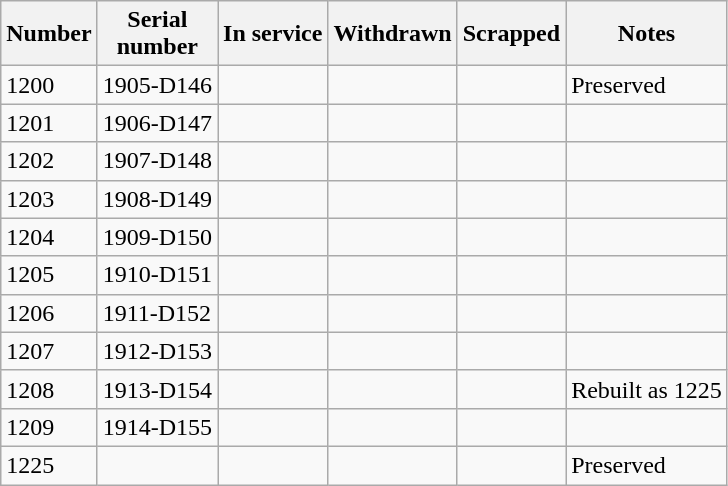<table class="wikitable sortable">
<tr>
<th>Number</th>
<th>Serial<br>number</th>
<th>In service</th>
<th>Withdrawn</th>
<th>Scrapped</th>
<th>Notes</th>
</tr>
<tr>
<td>1200</td>
<td>1905-D146</td>
<td></td>
<td></td>
<td></td>
<td>Preserved</td>
</tr>
<tr>
<td>1201</td>
<td>1906-D147</td>
<td></td>
<td></td>
<td></td>
<td></td>
</tr>
<tr>
<td>1202</td>
<td>1907-D148</td>
<td></td>
<td></td>
<td></td>
<td></td>
</tr>
<tr>
<td>1203</td>
<td>1908-D149</td>
<td></td>
<td></td>
<td></td>
<td></td>
</tr>
<tr>
<td>1204</td>
<td>1909-D150</td>
<td></td>
<td></td>
<td></td>
<td></td>
</tr>
<tr>
<td>1205</td>
<td>1910-D151</td>
<td></td>
<td></td>
<td></td>
<td></td>
</tr>
<tr>
<td>1206</td>
<td>1911-D152</td>
<td></td>
<td></td>
<td></td>
<td></td>
</tr>
<tr>
<td>1207</td>
<td>1912-D153</td>
<td></td>
<td></td>
<td></td>
<td></td>
</tr>
<tr>
<td>1208</td>
<td>1913-D154</td>
<td></td>
<td></td>
<td></td>
<td>Rebuilt as 1225</td>
</tr>
<tr>
<td>1209</td>
<td>1914-D155</td>
<td></td>
<td></td>
<td></td>
<td></td>
</tr>
<tr>
<td>1225</td>
<td></td>
<td></td>
<td></td>
<td></td>
<td>Preserved</td>
</tr>
</table>
